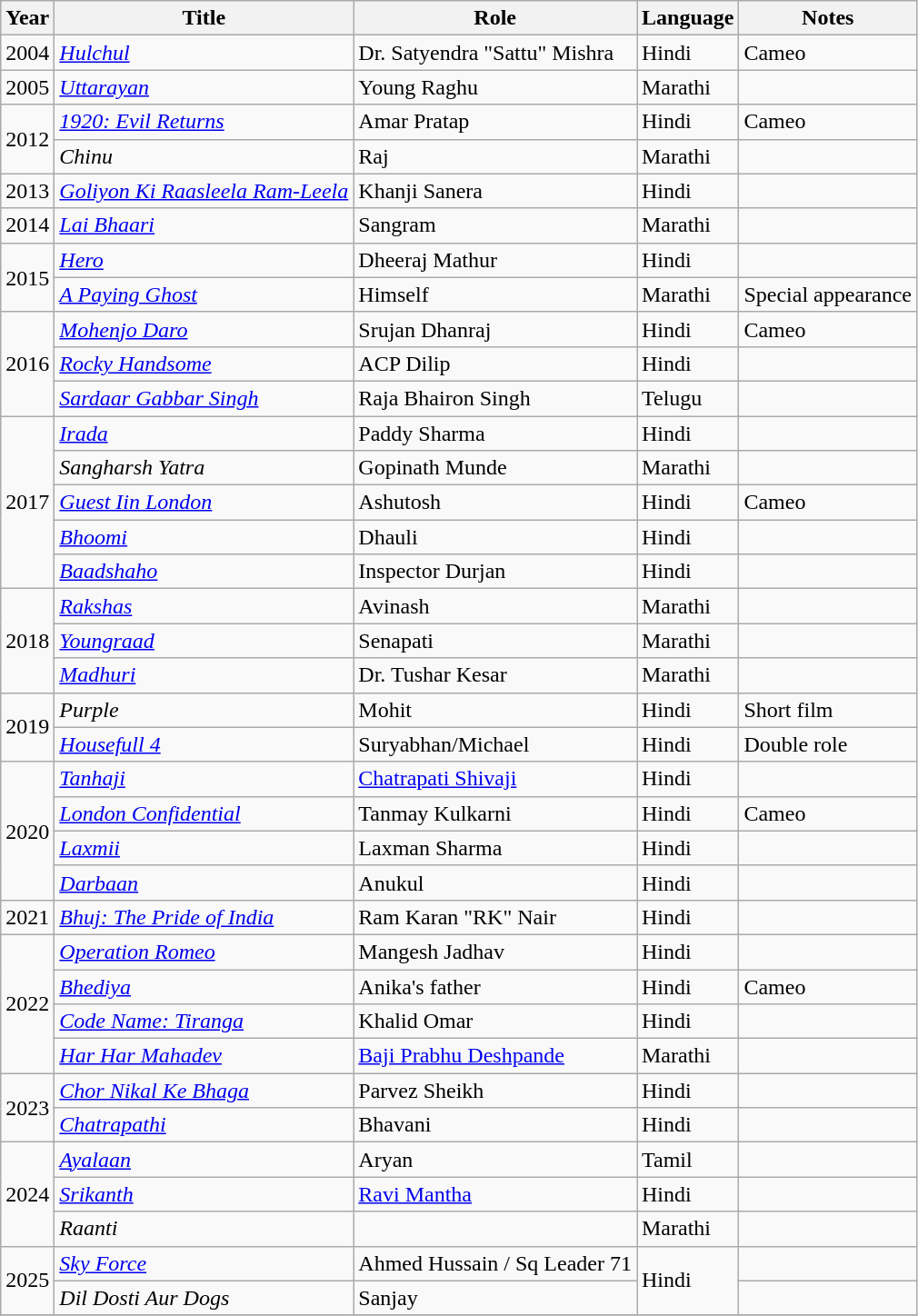<table class="sortable wikitable">
<tr>
<th scope="col">Year</th>
<th scope="col">Title</th>
<th scope="col">Role</th>
<th scope="col">Language</th>
<th>Notes</th>
</tr>
<tr>
<td>2004</td>
<td><em><a href='#'>Hulchul</a></em></td>
<td>Dr. Satyendra "Sattu" Mishra</td>
<td>Hindi</td>
<td>Cameo</td>
</tr>
<tr>
<td>2005</td>
<td><em><a href='#'>Uttarayan</a></em></td>
<td>Young Raghu</td>
<td>Marathi</td>
<td></td>
</tr>
<tr>
<td rowspan="2">2012</td>
<td><em><a href='#'>1920: Evil Returns</a></em></td>
<td>Amar Pratap</td>
<td>Hindi</td>
<td>Cameo</td>
</tr>
<tr>
<td><em>Chinu</em></td>
<td>Raj</td>
<td>Marathi</td>
<td></td>
</tr>
<tr>
<td>2013</td>
<td><em><a href='#'>Goliyon Ki Raasleela Ram-Leela</a></em></td>
<td>Khanji Sanera</td>
<td>Hindi</td>
<td></td>
</tr>
<tr>
<td>2014</td>
<td><em><a href='#'>Lai Bhaari</a></em></td>
<td>Sangram</td>
<td>Marathi</td>
<td></td>
</tr>
<tr>
<td rowspan="2">2015</td>
<td><em><a href='#'>Hero</a></em></td>
<td>Dheeraj Mathur</td>
<td>Hindi</td>
<td></td>
</tr>
<tr>
<td><em><a href='#'>A Paying Ghost</a></em></td>
<td>Himself</td>
<td>Marathi</td>
<td>Special appearance</td>
</tr>
<tr>
<td rowspan="3">2016</td>
<td><em><a href='#'>Mohenjo Daro</a></em></td>
<td>Srujan Dhanraj</td>
<td>Hindi</td>
<td>Cameo</td>
</tr>
<tr>
<td><em><a href='#'>Rocky Handsome</a></em></td>
<td>ACP Dilip</td>
<td>Hindi</td>
<td></td>
</tr>
<tr>
<td><em><a href='#'>Sardaar Gabbar Singh</a></em></td>
<td>Raja Bhairon Singh</td>
<td>Telugu</td>
<td></td>
</tr>
<tr>
<td rowspan="5">2017</td>
<td><em><a href='#'>Irada</a></em></td>
<td>Paddy Sharma</td>
<td>Hindi</td>
<td></td>
</tr>
<tr>
<td><em>Sangharsh Yatra</em></td>
<td>Gopinath Munde</td>
<td>Marathi</td>
<td></td>
</tr>
<tr>
<td><em><a href='#'>Guest Iin London</a></em></td>
<td>Ashutosh</td>
<td>Hindi</td>
<td>Cameo</td>
</tr>
<tr>
<td><em><a href='#'>Bhoomi</a></em></td>
<td>Dhauli</td>
<td>Hindi</td>
<td></td>
</tr>
<tr>
<td><em><a href='#'>Baadshaho</a></em></td>
<td>Inspector Durjan</td>
<td>Hindi</td>
<td></td>
</tr>
<tr>
<td rowspan="3">2018</td>
<td><em><a href='#'>Rakshas</a></em></td>
<td>Avinash</td>
<td>Marathi</td>
<td></td>
</tr>
<tr>
<td><em><a href='#'>Youngraad</a></em></td>
<td>Senapati</td>
<td>Marathi</td>
<td></td>
</tr>
<tr>
<td><em><a href='#'>Madhuri</a></em></td>
<td>Dr. Tushar Kesar</td>
<td>Marathi</td>
<td></td>
</tr>
<tr>
<td rowspan="2">2019</td>
<td><em>Purple</em></td>
<td>Mohit</td>
<td>Hindi</td>
<td>Short film</td>
</tr>
<tr>
<td><em><a href='#'>Housefull 4</a></em></td>
<td>Suryabhan/Michael</td>
<td>Hindi</td>
<td>Double role</td>
</tr>
<tr>
<td rowspan="4">2020</td>
<td><em><a href='#'>Tanhaji</a></em></td>
<td><a href='#'>Chatrapati Shivaji</a></td>
<td>Hindi</td>
<td></td>
</tr>
<tr>
<td><em><a href='#'>London Confidential</a></em></td>
<td>Tanmay Kulkarni</td>
<td>Hindi</td>
<td>Cameo</td>
</tr>
<tr>
<td><em><a href='#'>Laxmii</a></em></td>
<td>Laxman Sharma</td>
<td>Hindi</td>
<td></td>
</tr>
<tr>
<td><em><a href='#'>Darbaan</a></em></td>
<td>Anukul</td>
<td>Hindi</td>
<td></td>
</tr>
<tr>
<td>2021</td>
<td><em><a href='#'>Bhuj: The Pride of India</a></em></td>
<td>Ram Karan "RK" Nair</td>
<td>Hindi</td>
<td></td>
</tr>
<tr>
<td rowspan="4">2022</td>
<td><em><a href='#'>Operation Romeo</a></em></td>
<td>Mangesh Jadhav</td>
<td>Hindi</td>
<td></td>
</tr>
<tr>
<td><em><a href='#'>Bhediya</a></em></td>
<td>Anika's father</td>
<td>Hindi</td>
<td>Cameo</td>
</tr>
<tr>
<td><em><a href='#'>Code Name: Tiranga</a></em></td>
<td>Khalid Omar</td>
<td>Hindi</td>
<td></td>
</tr>
<tr>
<td><em><a href='#'>Har Har Mahadev</a></em></td>
<td><a href='#'>Baji Prabhu Deshpande</a></td>
<td>Marathi</td>
<td></td>
</tr>
<tr>
<td rowspan="2">2023</td>
<td><em><a href='#'>Chor Nikal Ke Bhaga</a></em></td>
<td>Parvez Sheikh</td>
<td>Hindi</td>
<td></td>
</tr>
<tr>
<td><em><a href='#'>Chatrapathi</a></em></td>
<td>Bhavani</td>
<td>Hindi</td>
<td></td>
</tr>
<tr>
<td rowspan=3">2024</td>
<td><em><a href='#'>Ayalaan</a></em></td>
<td>Aryan</td>
<td>Tamil</td>
<td></td>
</tr>
<tr>
<td><em><a href='#'>Srikanth</a></em></td>
<td><a href='#'>Ravi Mantha</a></td>
<td>Hindi</td>
<td></td>
</tr>
<tr>
<td><em>Raanti</em></td>
<td></td>
<td>Marathi </td>
<td></td>
</tr>
<tr>
<td rowspan = "2">2025</td>
<td><em><a href='#'>Sky Force</a></em></td>
<td>Ahmed Hussain / Sq Leader 71</td>
<td rowspan = "2">Hindi</td>
<td></td>
</tr>
<tr>
<td><em>Dil Dosti Aur Dogs</em></td>
<td>Sanjay</td>
<td></td>
</tr>
<tr>
</tr>
</table>
